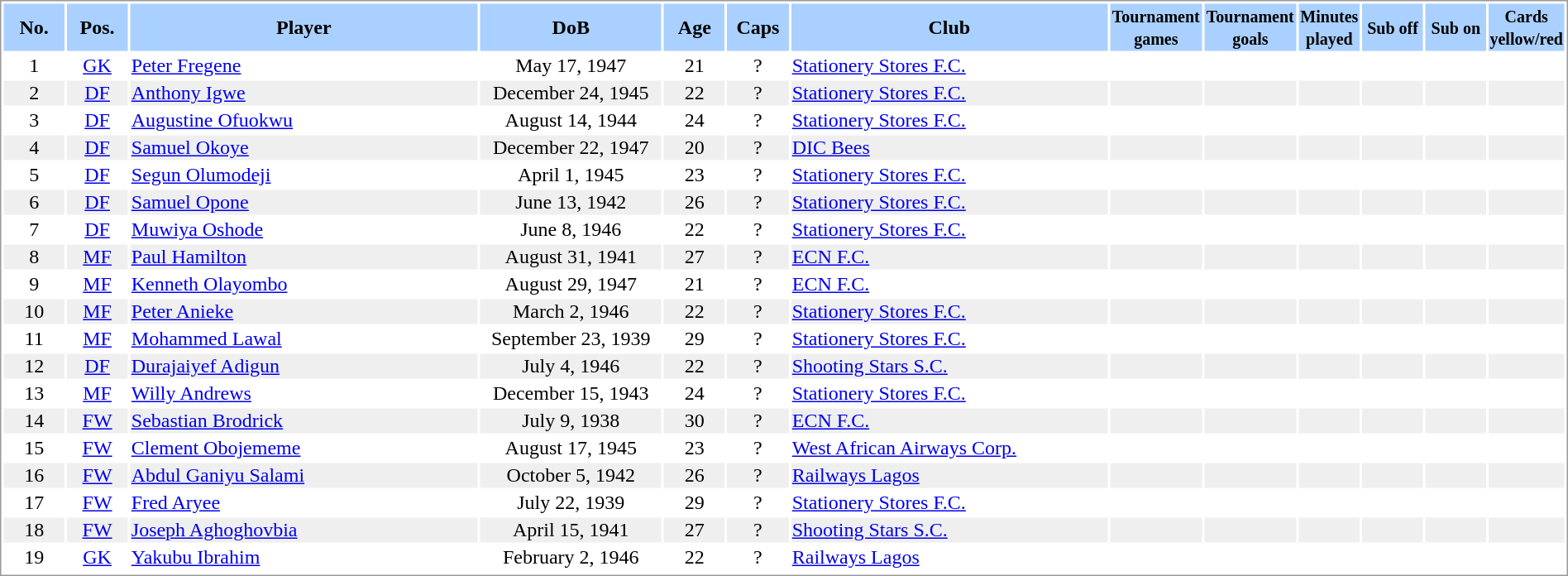<table border="0" width="100%" style="border: 1px solid #999; background-color:#FFFFFF; text-align:center">
<tr align="center" bgcolor="#AAD0FF">
<th width=4%>No.</th>
<th width=4%>Pos.</th>
<th width=23%>Player</th>
<th width=12%>DoB </th>
<th width=4%>Age</th>
<th width=4%>Caps</th>
<th width=21%>Club</th>
<th width=6%><small>Tournament<br>games</small></th>
<th width=6%><small>Tournament<br>goals</small></th>
<th width=4%><small>Minutes<br>played</small></th>
<th width=4%><small>Sub off</small></th>
<th width=4%><small>Sub on</small></th>
<th width=4%><small>Cards<br>yellow/red</small></th>
</tr>
<tr>
<td>1</td>
<td><a href='#'>GK</a></td>
<td align="left"><a href='#'>Peter Fregene</a></td>
<td>May 17, 1947</td>
<td>21</td>
<td>?</td>
<td align="left"> <a href='#'>Stationery Stores F.C.</a></td>
<td></td>
<td></td>
<td></td>
<td></td>
<td></td>
<td></td>
</tr>
<tr bgcolor="#EFEFEF">
<td>2</td>
<td><a href='#'>DF</a></td>
<td align="left"><a href='#'>Anthony Igwe</a></td>
<td>December 24, 1945</td>
<td>22</td>
<td>?</td>
<td align="left"> <a href='#'>Stationery Stores F.C.</a></td>
<td></td>
<td></td>
<td></td>
<td></td>
<td></td>
<td></td>
</tr>
<tr>
<td>3</td>
<td><a href='#'>DF</a></td>
<td align="left"><a href='#'>Augustine Ofuokwu</a></td>
<td>August 14, 1944</td>
<td>24</td>
<td>?</td>
<td align="left"> <a href='#'>Stationery Stores F.C.</a></td>
<td></td>
<td></td>
<td></td>
<td></td>
<td></td>
<td></td>
</tr>
<tr bgcolor="#EFEFEF">
<td>4</td>
<td><a href='#'>DF</a></td>
<td align="left"><a href='#'>Samuel Okoye</a></td>
<td>December 22, 1947</td>
<td>20</td>
<td>?</td>
<td align="left"> <a href='#'>DIC Bees</a></td>
<td></td>
<td></td>
<td></td>
<td></td>
<td></td>
<td></td>
</tr>
<tr>
<td>5</td>
<td><a href='#'>DF</a></td>
<td align="left"><a href='#'>Segun Olumodeji</a></td>
<td>April 1, 1945</td>
<td>23</td>
<td>?</td>
<td align="left"> <a href='#'>Stationery Stores F.C.</a></td>
<td></td>
<td></td>
<td></td>
<td></td>
<td></td>
<td></td>
</tr>
<tr bgcolor="#EFEFEF">
<td>6</td>
<td><a href='#'>DF</a></td>
<td align="left"><a href='#'>Samuel Opone</a></td>
<td>June 13, 1942</td>
<td>26</td>
<td>?</td>
<td align="left"> <a href='#'>Stationery Stores F.C.</a></td>
<td></td>
<td></td>
<td></td>
<td></td>
<td></td>
<td></td>
</tr>
<tr>
<td>7</td>
<td><a href='#'>DF</a></td>
<td align="left"><a href='#'>Muwiya Oshode</a></td>
<td>June 8, 1946</td>
<td>22</td>
<td>?</td>
<td align="left"> <a href='#'>Stationery Stores F.C.</a></td>
<td></td>
<td></td>
<td></td>
<td></td>
<td></td>
<td></td>
</tr>
<tr bgcolor="#EFEFEF">
<td>8</td>
<td><a href='#'>MF</a></td>
<td align="left"><a href='#'>Paul Hamilton</a></td>
<td>August 31, 1941</td>
<td>27</td>
<td>?</td>
<td align="left"> <a href='#'>ECN F.C.</a></td>
<td></td>
<td></td>
<td></td>
<td></td>
<td></td>
<td></td>
</tr>
<tr>
<td>9</td>
<td><a href='#'>MF</a></td>
<td align="left"><a href='#'>Kenneth Olayombo</a></td>
<td>August 29, 1947</td>
<td>21</td>
<td>?</td>
<td align="left"> <a href='#'>ECN F.C.</a></td>
<td></td>
<td></td>
<td></td>
<td></td>
<td></td>
<td></td>
</tr>
<tr bgcolor="#EFEFEF">
<td>10</td>
<td><a href='#'>MF</a></td>
<td align="left"><a href='#'>Peter Anieke</a></td>
<td>March 2, 1946</td>
<td>22</td>
<td>?</td>
<td align="left"> <a href='#'>Stationery Stores F.C.</a></td>
<td></td>
<td></td>
<td></td>
<td></td>
<td></td>
<td></td>
</tr>
<tr>
<td>11</td>
<td><a href='#'>MF</a></td>
<td align="left"><a href='#'>Mohammed Lawal</a></td>
<td>September 23, 1939</td>
<td>29</td>
<td>?</td>
<td align="left"> <a href='#'>Stationery Stores F.C.</a></td>
<td></td>
<td></td>
<td></td>
<td></td>
<td></td>
<td></td>
</tr>
<tr bgcolor="#EFEFEF">
<td>12</td>
<td><a href='#'>DF</a></td>
<td align="left"><a href='#'>Durajaiyef Adigun</a></td>
<td>July 4, 1946</td>
<td>22</td>
<td>?</td>
<td align="left"> <a href='#'>Shooting Stars S.C.</a></td>
<td></td>
<td></td>
<td></td>
<td></td>
<td></td>
<td></td>
</tr>
<tr>
<td>13</td>
<td><a href='#'>MF</a></td>
<td align="left"><a href='#'>Willy Andrews</a></td>
<td>December 15, 1943</td>
<td>24</td>
<td>?</td>
<td align="left"> <a href='#'>Stationery Stores F.C.</a></td>
<td></td>
<td></td>
<td></td>
<td></td>
<td></td>
<td></td>
</tr>
<tr bgcolor="#EFEFEF">
<td>14</td>
<td><a href='#'>FW</a></td>
<td align="left"><a href='#'>Sebastian Brodrick</a></td>
<td>July 9, 1938</td>
<td>30</td>
<td>?</td>
<td align="left"> <a href='#'>ECN F.C.</a></td>
<td></td>
<td></td>
<td></td>
<td></td>
<td></td>
<td></td>
</tr>
<tr>
<td>15</td>
<td><a href='#'>FW</a></td>
<td align="left"><a href='#'>Clement Obojememe</a></td>
<td>August 17, 1945</td>
<td>23</td>
<td>?</td>
<td align="left"> <a href='#'>West African Airways Corp.</a></td>
<td></td>
<td></td>
<td></td>
<td></td>
<td></td>
<td></td>
</tr>
<tr bgcolor="#EFEFEF">
<td>16</td>
<td><a href='#'>FW</a></td>
<td align="left"><a href='#'>Abdul Ganiyu Salami</a></td>
<td>October 5, 1942</td>
<td>26</td>
<td>?</td>
<td align="left"> <a href='#'>Railways Lagos</a></td>
<td></td>
<td></td>
<td></td>
<td></td>
<td></td>
<td></td>
</tr>
<tr>
<td>17</td>
<td><a href='#'>FW</a></td>
<td align="left"><a href='#'>Fred Aryee</a></td>
<td>July 22, 1939</td>
<td>29</td>
<td>?</td>
<td align="left"> <a href='#'>Stationery Stores F.C.</a></td>
<td></td>
<td></td>
<td></td>
<td></td>
<td></td>
<td></td>
</tr>
<tr bgcolor="#EFEFEF">
<td>18</td>
<td><a href='#'>FW</a></td>
<td align="left"><a href='#'>Joseph Aghoghovbia</a></td>
<td>April 15, 1941</td>
<td>27</td>
<td>?</td>
<td align="left"> <a href='#'>Shooting Stars S.C.</a></td>
<td></td>
<td></td>
<td></td>
<td></td>
<td></td>
<td></td>
</tr>
<tr>
<td>19</td>
<td><a href='#'>GK</a></td>
<td align="left"><a href='#'>Yakubu Ibrahim</a></td>
<td>February 2, 1946</td>
<td>22</td>
<td>?</td>
<td align="left"> <a href='#'>Railways Lagos</a></td>
<td></td>
<td></td>
<td></td>
<td></td>
<td></td>
<td></td>
</tr>
<tr>
</tr>
</table>
